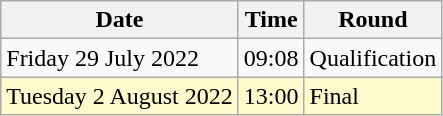<table class = "wikitable">
<tr>
<th>Date</th>
<th>Time</th>
<th>Round</th>
</tr>
<tr>
<td>Friday 29 July 2022</td>
<td>09:08</td>
<td>Qualification</td>
</tr>
<tr>
<td style=background:lemonchiffon>Tuesday 2 August 2022</td>
<td style=background:lemonchiffon>13:00</td>
<td style=background:lemonchiffon>Final</td>
</tr>
</table>
